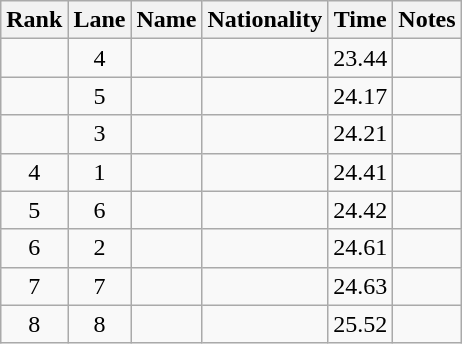<table class="wikitable sortable" style="text-align:center">
<tr>
<th>Rank</th>
<th>Lane</th>
<th>Name</th>
<th>Nationality</th>
<th>Time</th>
<th>Notes</th>
</tr>
<tr>
<td></td>
<td>4</td>
<td align=left></td>
<td align=left></td>
<td>23.44</td>
<td><strong></strong></td>
</tr>
<tr>
<td></td>
<td>5</td>
<td align=left></td>
<td align=left></td>
<td>24.17</td>
<td></td>
</tr>
<tr>
<td></td>
<td>3</td>
<td align=left></td>
<td align=left></td>
<td>24.21</td>
<td></td>
</tr>
<tr>
<td>4</td>
<td>1</td>
<td align=left></td>
<td align=left></td>
<td>24.41</td>
<td></td>
</tr>
<tr>
<td>5</td>
<td>6</td>
<td align=left></td>
<td align=left></td>
<td>24.42</td>
<td></td>
</tr>
<tr>
<td>6</td>
<td>2</td>
<td align=left></td>
<td align=left></td>
<td>24.61</td>
<td></td>
</tr>
<tr>
<td>7</td>
<td>7</td>
<td align=left></td>
<td align=left></td>
<td>24.63</td>
<td></td>
</tr>
<tr>
<td>8</td>
<td>8</td>
<td align=left></td>
<td align=left></td>
<td>25.52</td>
<td></td>
</tr>
</table>
